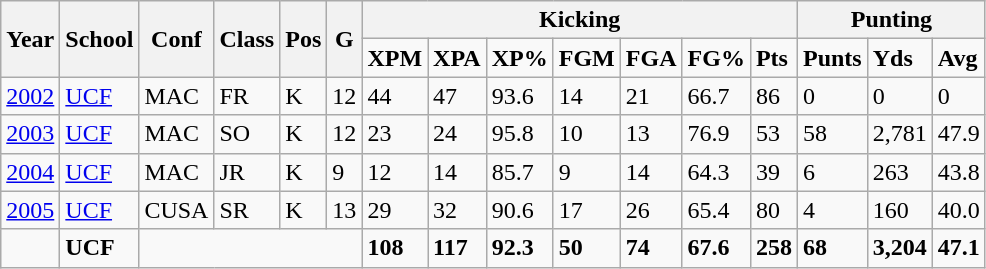<table class="wikitable">
<tr>
<th rowspan="2">Year</th>
<th rowspan="2">School</th>
<th rowspan="2">Conf</th>
<th rowspan="2">Class</th>
<th rowspan="2">Pos</th>
<th rowspan="2">G</th>
<th colspan="7" style="text-align: center; font-weight:bold;">Kicking</th>
<th colspan="3" style="text-align: center; font-weight:bold;">Punting</th>
</tr>
<tr>
<td style="font-weight:bold;">XPM</td>
<td style="font-weight:bold;">XPA</td>
<td style="font-weight:bold;">XP%</td>
<td style="font-weight:bold;">FGM</td>
<td style="font-weight:bold;">FGA</td>
<td style="font-weight:bold;">FG%</td>
<td style="font-weight:bold;">Pts</td>
<td style="font-weight:bold;">Punts</td>
<td style="font-weight:bold;">Yds</td>
<td style="font-weight:bold;">Avg</td>
</tr>
<tr>
<td><a href='#'>2002</a></td>
<td><a href='#'>UCF</a></td>
<td>MAC</td>
<td>FR</td>
<td>K</td>
<td>12</td>
<td>44</td>
<td>47</td>
<td>93.6</td>
<td>14</td>
<td>21</td>
<td>66.7</td>
<td>86</td>
<td>0</td>
<td>0</td>
<td>0</td>
</tr>
<tr>
<td><a href='#'>2003</a></td>
<td><a href='#'>UCF</a></td>
<td>MAC</td>
<td>SO</td>
<td>K</td>
<td>12</td>
<td>23</td>
<td>24</td>
<td>95.8</td>
<td>10</td>
<td>13</td>
<td>76.9</td>
<td>53</td>
<td>58</td>
<td>2,781</td>
<td>47.9</td>
</tr>
<tr>
<td><a href='#'>2004</a></td>
<td><a href='#'>UCF</a></td>
<td>MAC</td>
<td>JR</td>
<td>K</td>
<td>9</td>
<td>12</td>
<td>14</td>
<td>85.7</td>
<td>9</td>
<td>14</td>
<td>64.3</td>
<td>39</td>
<td>6</td>
<td>263</td>
<td>43.8</td>
</tr>
<tr>
<td><a href='#'>2005</a></td>
<td><a href='#'>UCF</a></td>
<td>CUSA</td>
<td>SR</td>
<td>K</td>
<td>13</td>
<td>29</td>
<td>32</td>
<td>90.6</td>
<td>17</td>
<td>26</td>
<td>65.4</td>
<td>80</td>
<td>4</td>
<td>160</td>
<td>40.0</td>
</tr>
<tr>
<td style="font-weight:bold;"></td>
<td style="font-weight:bold;">UCF</td>
<td colspan="4" style="font-weight:bold;"></td>
<td style="font-weight:bold;">108</td>
<td style="font-weight:bold;">117</td>
<td style="font-weight:bold;">92.3</td>
<td style="font-weight:bold;">50</td>
<td style="font-weight:bold;">74</td>
<td style="font-weight:bold;">67.6</td>
<td style="font-weight:bold;">258</td>
<td style="font-weight:bold;">68</td>
<td style="font-weight:bold;">3,204</td>
<td style="font-weight:bold;">47.1</td>
</tr>
</table>
